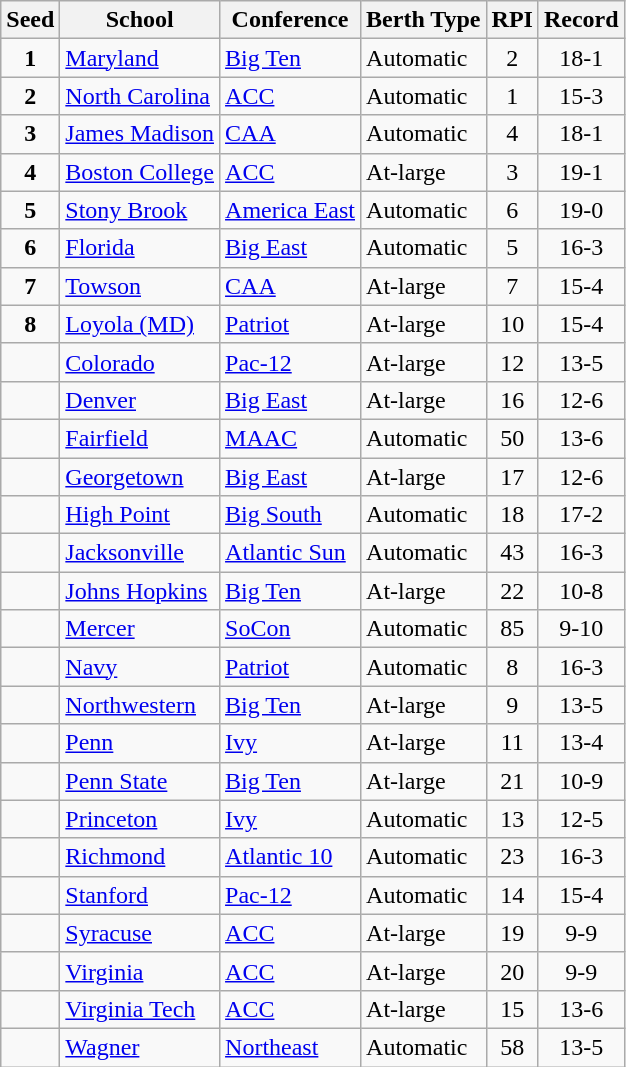<table class="wikitable sortable">
<tr>
<th>Seed</th>
<th>School</th>
<th>Conference</th>
<th>Berth Type</th>
<th>RPI</th>
<th>Record</th>
</tr>
<tr>
<td align=center><strong>1</strong></td>
<td><a href='#'>Maryland</a></td>
<td><a href='#'>Big Ten</a></td>
<td>Automatic</td>
<td align=center>2</td>
<td align=center>18-1</td>
</tr>
<tr>
<td align=center><strong>2</strong></td>
<td><a href='#'>North Carolina</a></td>
<td><a href='#'>ACC</a></td>
<td>Automatic</td>
<td align=center>1</td>
<td align=center>15-3</td>
</tr>
<tr>
<td align=center><strong>3</strong></td>
<td><a href='#'>James Madison</a></td>
<td><a href='#'>CAA</a></td>
<td>Automatic</td>
<td align=center>4</td>
<td align=center>18-1</td>
</tr>
<tr>
<td align=center><strong>4</strong></td>
<td><a href='#'>Boston College</a></td>
<td><a href='#'>ACC</a></td>
<td>At-large</td>
<td align=center>3</td>
<td align=center>19-1</td>
</tr>
<tr>
<td align=center><strong>5</strong></td>
<td><a href='#'>Stony Brook</a></td>
<td><a href='#'>America East</a></td>
<td>Automatic</td>
<td align=center>6</td>
<td align=center>19-0</td>
</tr>
<tr>
<td align=center><strong>6</strong></td>
<td><a href='#'>Florida</a></td>
<td><a href='#'>Big East</a></td>
<td>Automatic</td>
<td align=center>5</td>
<td align=center>16-3</td>
</tr>
<tr>
<td align=center><strong>7</strong></td>
<td><a href='#'>Towson</a></td>
<td><a href='#'>CAA</a></td>
<td>At-large</td>
<td align=center>7</td>
<td align=center>15-4</td>
</tr>
<tr>
<td align=center><strong>8</strong></td>
<td><a href='#'>Loyola (MD)</a></td>
<td><a href='#'>Patriot</a></td>
<td>At-large</td>
<td align=center>10</td>
<td align=center>15-4</td>
</tr>
<tr>
<td></td>
<td><a href='#'>Colorado</a></td>
<td><a href='#'>Pac-12</a></td>
<td>At-large</td>
<td align=center>12</td>
<td align=center>13-5</td>
</tr>
<tr>
<td></td>
<td><a href='#'>Denver</a></td>
<td><a href='#'>Big East</a></td>
<td>At-large</td>
<td align=center>16</td>
<td align=center>12-6</td>
</tr>
<tr>
<td></td>
<td><a href='#'>Fairfield</a></td>
<td><a href='#'>MAAC</a></td>
<td>Automatic</td>
<td align=center>50</td>
<td align=center>13-6</td>
</tr>
<tr>
<td></td>
<td><a href='#'>Georgetown</a></td>
<td><a href='#'>Big East</a></td>
<td>At-large</td>
<td align=center>17</td>
<td align=center>12-6</td>
</tr>
<tr>
<td></td>
<td><a href='#'>High Point</a></td>
<td><a href='#'>Big South</a></td>
<td>Automatic</td>
<td align=center>18</td>
<td align=center>17-2</td>
</tr>
<tr>
<td></td>
<td><a href='#'>Jacksonville</a></td>
<td><a href='#'>Atlantic Sun</a></td>
<td>Automatic</td>
<td align=center>43</td>
<td align=center>16-3</td>
</tr>
<tr>
<td></td>
<td><a href='#'>Johns Hopkins</a></td>
<td><a href='#'>Big Ten</a></td>
<td>At-large</td>
<td align=center>22</td>
<td align=center>10-8</td>
</tr>
<tr>
<td></td>
<td><a href='#'>Mercer</a></td>
<td><a href='#'>SoCon</a></td>
<td>Automatic</td>
<td align=center>85</td>
<td align=center>9-10</td>
</tr>
<tr>
<td></td>
<td><a href='#'>Navy</a></td>
<td><a href='#'>Patriot</a></td>
<td>Automatic</td>
<td align=center>8</td>
<td align=center>16-3</td>
</tr>
<tr>
<td></td>
<td><a href='#'>Northwestern</a></td>
<td><a href='#'>Big Ten</a></td>
<td>At-large</td>
<td align=center>9</td>
<td align=center>13-5</td>
</tr>
<tr>
<td></td>
<td><a href='#'>Penn</a></td>
<td><a href='#'>Ivy</a></td>
<td>At-large</td>
<td align=center>11</td>
<td align=center>13-4</td>
</tr>
<tr>
<td></td>
<td><a href='#'>Penn State</a></td>
<td><a href='#'>Big Ten</a></td>
<td>At-large</td>
<td align=center>21</td>
<td align=center>10-9</td>
</tr>
<tr>
<td></td>
<td><a href='#'>Princeton</a></td>
<td><a href='#'>Ivy</a></td>
<td>Automatic</td>
<td align=center>13</td>
<td align=center>12-5</td>
</tr>
<tr>
<td></td>
<td><a href='#'>Richmond</a></td>
<td><a href='#'>Atlantic 10</a></td>
<td>Automatic</td>
<td align=center>23</td>
<td align=center>16-3</td>
</tr>
<tr>
<td></td>
<td><a href='#'>Stanford</a></td>
<td><a href='#'>Pac-12</a></td>
<td>Automatic</td>
<td align=center>14</td>
<td align=center>15-4</td>
</tr>
<tr>
<td></td>
<td><a href='#'>Syracuse</a></td>
<td><a href='#'>ACC</a></td>
<td>At-large</td>
<td align=center>19</td>
<td align=center>9-9</td>
</tr>
<tr>
<td></td>
<td><a href='#'>Virginia</a></td>
<td><a href='#'>ACC</a></td>
<td>At-large</td>
<td align=center>20</td>
<td align=center>9-9</td>
</tr>
<tr>
<td></td>
<td><a href='#'>Virginia Tech</a></td>
<td><a href='#'>ACC</a></td>
<td>At-large</td>
<td align=center>15</td>
<td align=center>13-6</td>
</tr>
<tr>
<td></td>
<td><a href='#'>Wagner</a></td>
<td><a href='#'>Northeast</a></td>
<td>Automatic</td>
<td align=center>58</td>
<td align=center>13-5</td>
</tr>
</table>
